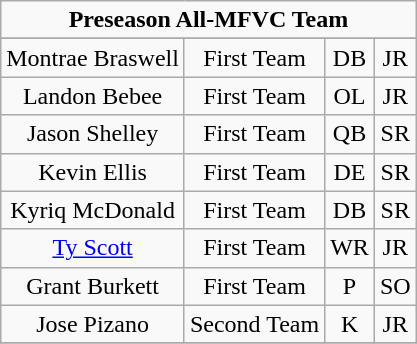<table class="wikitable" style="display: inline-table;">
<tr>
<td align="center" Colspan="4"><strong>Preseason All-MFVC Team</strong></td>
</tr>
<tr align="center">
</tr>
<tr align="center">
<td>Montrae Braswell</td>
<td>First Team</td>
<td>DB</td>
<td>JR</td>
</tr>
<tr align="center">
<td>Landon Bebee</td>
<td>First Team</td>
<td>OL</td>
<td>JR</td>
</tr>
<tr align="center">
<td>Jason Shelley</td>
<td>First Team</td>
<td>QB</td>
<td>SR</td>
</tr>
<tr align="center">
<td>Kevin Ellis</td>
<td>First Team</td>
<td>DE</td>
<td>SR</td>
</tr>
<tr align="center">
<td>Kyriq McDonald</td>
<td>First Team</td>
<td>DB</td>
<td>SR</td>
</tr>
<tr align="center">
<td><a href='#'>Ty Scott</a></td>
<td>First Team</td>
<td>WR</td>
<td>JR</td>
</tr>
<tr align="center">
<td>Grant Burkett</td>
<td>First Team</td>
<td>P</td>
<td>SO</td>
</tr>
<tr align="center">
<td>Jose Pizano</td>
<td>Second Team</td>
<td>K</td>
<td>JR</td>
</tr>
<tr align="center">
</tr>
</table>
